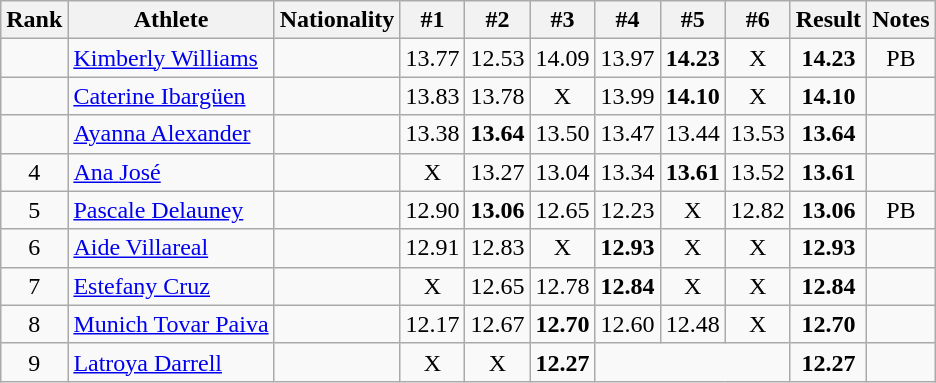<table class="wikitable sortable" style="text-align:center">
<tr>
<th>Rank</th>
<th>Athlete</th>
<th>Nationality</th>
<th>#1</th>
<th>#2</th>
<th>#3</th>
<th>#4</th>
<th>#5</th>
<th>#6</th>
<th>Result</th>
<th>Notes</th>
</tr>
<tr>
<td></td>
<td align=left><a href='#'>Kimberly Williams</a></td>
<td align=left></td>
<td>13.77</td>
<td>12.53</td>
<td>14.09</td>
<td>13.97</td>
<td><strong>14.23</strong></td>
<td>X</td>
<td><strong>14.23</strong></td>
<td>PB</td>
</tr>
<tr>
<td></td>
<td align=left><a href='#'>Caterine Ibargüen</a></td>
<td align=left></td>
<td>13.83</td>
<td>13.78</td>
<td>X</td>
<td>13.99</td>
<td><strong>14.10</strong></td>
<td>X</td>
<td><strong>14.10</strong></td>
<td></td>
</tr>
<tr>
<td></td>
<td align=left><a href='#'>Ayanna Alexander</a></td>
<td align=left></td>
<td>13.38</td>
<td><strong>13.64</strong></td>
<td>13.50</td>
<td>13.47</td>
<td>13.44</td>
<td>13.53</td>
<td><strong>13.64</strong></td>
<td></td>
</tr>
<tr>
<td>4</td>
<td align=left><a href='#'>Ana José</a></td>
<td align=left></td>
<td>X</td>
<td>13.27</td>
<td>13.04</td>
<td>13.34</td>
<td><strong>13.61</strong></td>
<td>13.52</td>
<td><strong>13.61</strong></td>
<td></td>
</tr>
<tr>
<td>5</td>
<td align=left><a href='#'>Pascale Delauney</a></td>
<td align=left></td>
<td>12.90</td>
<td><strong>13.06</strong></td>
<td>12.65</td>
<td>12.23</td>
<td>X</td>
<td>12.82</td>
<td><strong>13.06</strong></td>
<td>PB</td>
</tr>
<tr>
<td>6</td>
<td align=left><a href='#'>Aide Villareal</a></td>
<td align=left></td>
<td>12.91</td>
<td>12.83</td>
<td>X</td>
<td><strong>12.93</strong></td>
<td>X</td>
<td>X</td>
<td><strong>12.93</strong></td>
<td></td>
</tr>
<tr>
<td>7</td>
<td align=left><a href='#'>Estefany Cruz</a></td>
<td align=left></td>
<td>X</td>
<td>12.65</td>
<td>12.78</td>
<td><strong>12.84</strong></td>
<td>X</td>
<td>X</td>
<td><strong>12.84</strong></td>
<td></td>
</tr>
<tr>
<td>8</td>
<td align=left><a href='#'>Munich Tovar Paiva</a></td>
<td align=left></td>
<td>12.17</td>
<td>12.67</td>
<td><strong>12.70</strong></td>
<td>12.60</td>
<td>12.48</td>
<td>X</td>
<td><strong>12.70</strong></td>
<td></td>
</tr>
<tr>
<td>9</td>
<td align=left><a href='#'>Latroya Darrell</a></td>
<td align=left></td>
<td>X</td>
<td>X</td>
<td><strong>12.27</strong></td>
<td colspan=3></td>
<td><strong>12.27</strong></td>
<td></td>
</tr>
</table>
